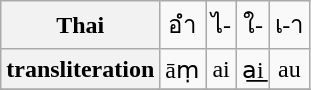<table class="wikitable" style="text-align: center">
<tr>
<th>Thai</th>
<td>อำ</td>
<td>ไ-</td>
<td>ใ-</td>
<td>เ-า</td>
</tr>
<tr>
<th>transliteration</th>
<td>āṃ</td>
<td>ai</td>
<td>a͟i</td>
<td>au</td>
</tr>
<tr>
</tr>
</table>
